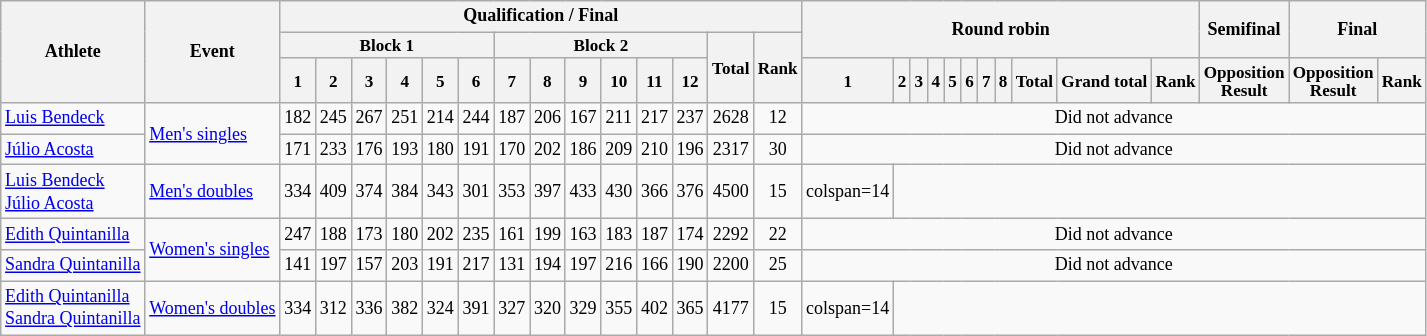<table class=wikitable style=font-size:75%;text-align:center>
<tr>
<th rowspan=3>Athlete</th>
<th rowspan=3>Event</th>
<th colspan=14>Qualification / Final</th>
<th colspan=11 rowspan=2>Round robin</th>
<th rowspan=2>Semifinal</th>
<th rowspan=2 colspan=2>Final</th>
</tr>
<tr style=font-size:95%>
<th colspan=6>Block 1</th>
<th colspan=6>Block 2</th>
<th rowspan=2>Total</th>
<th rowspan=2>Rank</th>
</tr>
<tr style=font-size:95%>
<th>1</th>
<th>2</th>
<th>3</th>
<th>4</th>
<th>5</th>
<th>6</th>
<th>7</th>
<th>8</th>
<th>9</th>
<th>10</th>
<th>11</th>
<th>12</th>
<th>1</th>
<th>2</th>
<th>3</th>
<th>4</th>
<th>5</th>
<th>6</th>
<th>7</th>
<th>8</th>
<th>Total</th>
<th>Grand total</th>
<th>Rank</th>
<th>Opposition<br>Result</th>
<th>Opposition<br>Result</th>
<th>Rank</th>
</tr>
<tr>
<td align=left><a href='#'>Luis Bendeck</a></td>
<td align=left rowspan=2><a href='#'>Men's singles</a></td>
<td>182</td>
<td>245</td>
<td>267</td>
<td>251</td>
<td>214</td>
<td>244</td>
<td>187</td>
<td>206</td>
<td>167</td>
<td>211</td>
<td>217</td>
<td>237</td>
<td>2628</td>
<td>12</td>
<td colspan=14>Did not advance</td>
</tr>
<tr>
<td align=left><a href='#'>Júlio Acosta</a></td>
<td>171</td>
<td>233</td>
<td>176</td>
<td>193</td>
<td>180</td>
<td>191</td>
<td>170</td>
<td>202</td>
<td>186</td>
<td>209</td>
<td>210</td>
<td>196</td>
<td>2317</td>
<td>30</td>
<td colspan=14>Did not advance</td>
</tr>
<tr>
<td align=left><a href='#'>Luis Bendeck</a><br><a href='#'>Júlio Acosta</a></td>
<td align=left><a href='#'>Men's doubles</a></td>
<td>334</td>
<td>409</td>
<td>374</td>
<td>384</td>
<td>343</td>
<td>301</td>
<td>353</td>
<td>397</td>
<td>433</td>
<td>430</td>
<td>366</td>
<td>376</td>
<td>4500</td>
<td>15</td>
<td>colspan=14 </td>
</tr>
<tr>
<td align=left><a href='#'>Edith Quintanilla</a></td>
<td align=left rowspan=2><a href='#'>Women's singles</a></td>
<td>247</td>
<td>188</td>
<td>173</td>
<td>180</td>
<td>202</td>
<td>235</td>
<td>161</td>
<td>199</td>
<td>163</td>
<td>183</td>
<td>187</td>
<td>174</td>
<td>2292</td>
<td>22</td>
<td colspan=14>Did not advance</td>
</tr>
<tr>
<td align=left><a href='#'>Sandra Quintanilla</a></td>
<td>141</td>
<td>197</td>
<td>157</td>
<td>203</td>
<td>191</td>
<td>217</td>
<td>131</td>
<td>194</td>
<td>197</td>
<td>216</td>
<td>166</td>
<td>190</td>
<td>2200</td>
<td>25</td>
<td colspan=14>Did not advance</td>
</tr>
<tr>
<td align=left><a href='#'>Edith Quintanilla</a><br><a href='#'>Sandra Quintanilla</a></td>
<td align=left><a href='#'>Women's doubles</a></td>
<td>334</td>
<td>312</td>
<td>336</td>
<td>382</td>
<td>324</td>
<td>391</td>
<td>327</td>
<td>320</td>
<td>329</td>
<td>355</td>
<td>402</td>
<td>365</td>
<td>4177</td>
<td>15</td>
<td>colspan=14 </td>
</tr>
</table>
